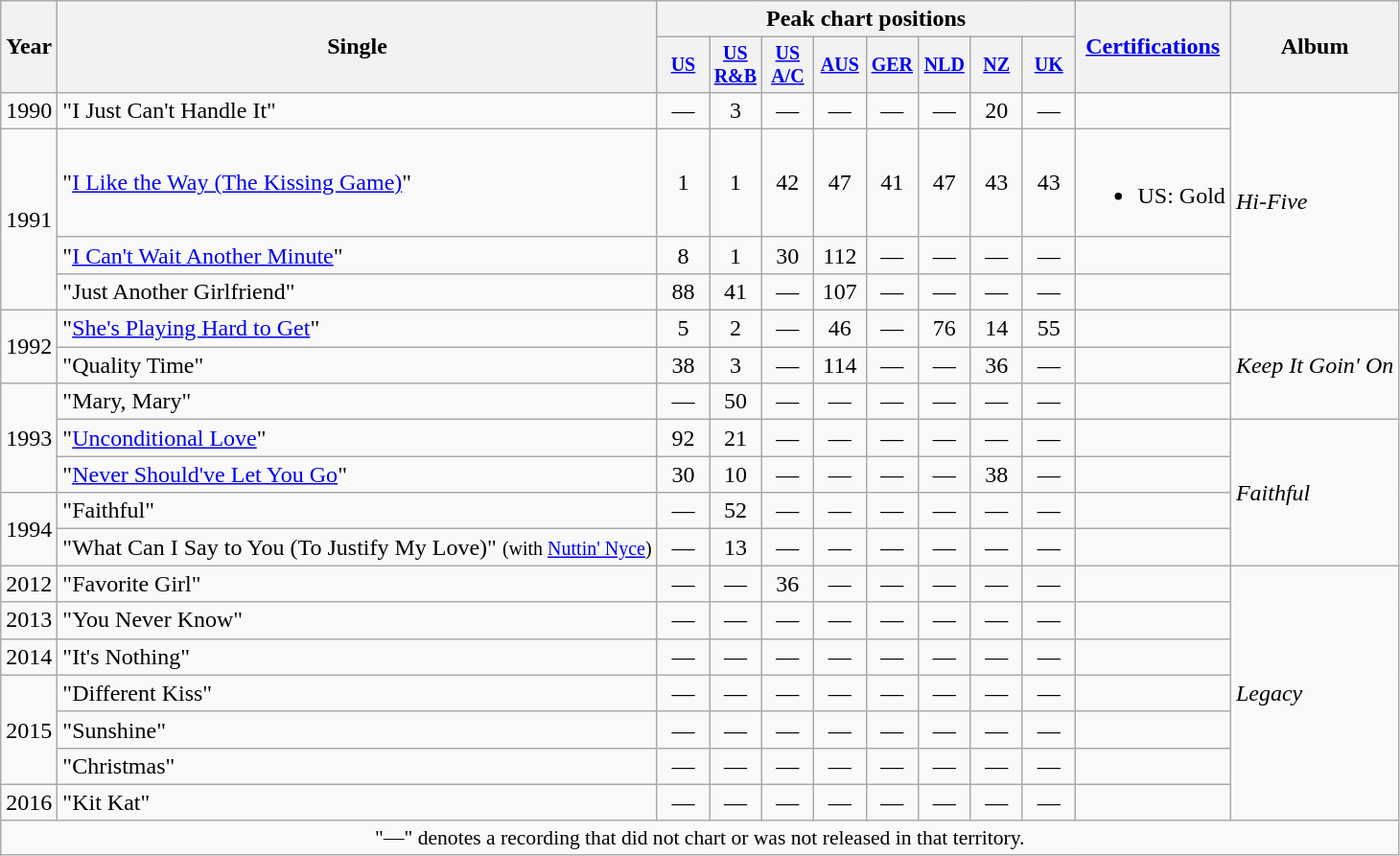<table class="wikitable" style="text-align:center;">
<tr>
<th rowspan="2">Year</th>
<th rowspan="2">Single</th>
<th colspan="8">Peak chart positions</th>
<th rowspan="2"><a href='#'>Certifications</a></th>
<th rowspan="2">Album</th>
</tr>
<tr style="font-size:smaller;">
<th style="width:30px;"><a href='#'>US</a><br></th>
<th style="width:30px;"><a href='#'>US<br>R&B</a><br></th>
<th style="width:30px;"><a href='#'>US<br>A/C</a><br></th>
<th style="width:30px;"><a href='#'>AUS</a><br> </th>
<th style="width:30px;"><a href='#'>GER</a><br></th>
<th style="width:30px;"><a href='#'>NLD</a><br></th>
<th style="width:30px;"><a href='#'>NZ</a><br></th>
<th style="width:30px;"><a href='#'>UK</a><br></th>
</tr>
<tr>
<td>1990</td>
<td style="text-align:left;">"I Just Can't Handle It"</td>
<td>—</td>
<td>3</td>
<td>—</td>
<td>—</td>
<td>—</td>
<td>—</td>
<td>20</td>
<td>—</td>
<td style="text-align:left;"></td>
<td style="text-align:left;" rowspan="4"><em>Hi-Five</em></td>
</tr>
<tr>
<td rowspan="3">1991</td>
<td style="text-align:left;">"<a href='#'>I Like the Way (The Kissing Game)</a>"</td>
<td>1</td>
<td>1</td>
<td>42</td>
<td>47</td>
<td>41</td>
<td>47</td>
<td>43</td>
<td>43</td>
<td style="text-align:left;"><br><ul><li>US: Gold</li></ul></td>
</tr>
<tr>
<td style="text-align:left;">"<a href='#'>I Can't Wait Another Minute</a>"</td>
<td>8</td>
<td>1</td>
<td>30</td>
<td>112</td>
<td>—</td>
<td>—</td>
<td>—</td>
<td>—</td>
<td style="text-align:left;"></td>
</tr>
<tr>
<td style="text-align:left;">"Just Another Girlfriend"</td>
<td>88</td>
<td>41</td>
<td>—</td>
<td>107</td>
<td>—</td>
<td>—</td>
<td>—</td>
<td>—</td>
<td style="text-align:left;"></td>
</tr>
<tr>
<td rowspan="2">1992</td>
<td style="text-align:left;">"<a href='#'>She's Playing Hard to Get</a>"</td>
<td>5</td>
<td>2</td>
<td>—</td>
<td>46</td>
<td>—</td>
<td>76</td>
<td>14</td>
<td>55</td>
<td style="text-align:left;"></td>
<td style="text-align:left;" rowspan="3"><em>Keep It Goin' On</em></td>
</tr>
<tr>
<td style="text-align:left;">"Quality Time"</td>
<td>38</td>
<td>3</td>
<td>—</td>
<td>114</td>
<td>—</td>
<td>—</td>
<td>36</td>
<td>—</td>
<td style="text-align:left;"></td>
</tr>
<tr>
<td rowspan="3">1993</td>
<td style="text-align:left;">"Mary, Mary"</td>
<td>—</td>
<td>50</td>
<td>—</td>
<td>—</td>
<td>—</td>
<td>—</td>
<td>—</td>
<td>—</td>
<td style="text-align:left;"></td>
</tr>
<tr>
<td style="text-align:left;">"<a href='#'>Unconditional Love</a>"</td>
<td>92</td>
<td>21</td>
<td>—</td>
<td>—</td>
<td>—</td>
<td>—</td>
<td>—</td>
<td>—</td>
<td style="text-align:left;"></td>
<td style="text-align:left;" rowspan="4"><em>Faithful</em></td>
</tr>
<tr>
<td style="text-align:left;">"<a href='#'>Never Should've Let You Go</a>"</td>
<td>30</td>
<td>10</td>
<td>—</td>
<td>—</td>
<td>—</td>
<td>—</td>
<td>38</td>
<td>—</td>
<td style="text-align:left;"></td>
</tr>
<tr>
<td rowspan="2">1994</td>
<td style="text-align:left;">"Faithful"</td>
<td>—</td>
<td>52</td>
<td>—</td>
<td>—</td>
<td>—</td>
<td>—</td>
<td>—</td>
<td>—</td>
<td style="text-align:left;"></td>
</tr>
<tr>
<td style="text-align:left;">"What Can I Say to You (To Justify My Love)" <small>(with <a href='#'>Nuttin' Nyce</a>)</small></td>
<td>—</td>
<td>13</td>
<td>—</td>
<td>—</td>
<td>—</td>
<td>—</td>
<td>—</td>
<td>—</td>
<td style="text-align:left;"></td>
</tr>
<tr>
<td>2012</td>
<td style="text-align:left;">"Favorite Girl"</td>
<td>—</td>
<td>—</td>
<td>36</td>
<td>—</td>
<td>—</td>
<td>—</td>
<td>—</td>
<td>—</td>
<td style="text-align:left;"></td>
<td rowspan="7" style="text-align:left;"><em>Legacy</em></td>
</tr>
<tr>
<td>2013</td>
<td style="text-align:left;">"You Never Know"</td>
<td>—</td>
<td>—</td>
<td>—</td>
<td>—</td>
<td>—</td>
<td>—</td>
<td>—</td>
<td>—</td>
<td></td>
</tr>
<tr>
<td>2014</td>
<td style="text-align:left;">"It's Nothing"</td>
<td>—</td>
<td>—</td>
<td>—</td>
<td>—</td>
<td>—</td>
<td>—</td>
<td>—</td>
<td>—</td>
<td></td>
</tr>
<tr>
<td rowspan="3">2015</td>
<td style="text-align:left;">"Different Kiss"</td>
<td>—</td>
<td>—</td>
<td>—</td>
<td>—</td>
<td>—</td>
<td>—</td>
<td>—</td>
<td>—</td>
<td></td>
</tr>
<tr>
<td style="text-align:left;">"Sunshine"</td>
<td>—</td>
<td>—</td>
<td>—</td>
<td>—</td>
<td>—</td>
<td>—</td>
<td>—</td>
<td>—</td>
<td></td>
</tr>
<tr>
<td style="text-align:left;">"Christmas"</td>
<td>—</td>
<td>—</td>
<td>—</td>
<td>—</td>
<td>—</td>
<td>—</td>
<td>—</td>
<td>—</td>
<td></td>
</tr>
<tr>
<td>2016</td>
<td style="text-align:left;">"Kit Kat"</td>
<td>—</td>
<td>—</td>
<td>—</td>
<td>—</td>
<td>—</td>
<td>—</td>
<td>—</td>
<td>—</td>
<td></td>
</tr>
<tr>
<td colspan="15" style="font-size:90%">"—" denotes a recording that did not chart or was not released in that territory.</td>
</tr>
</table>
